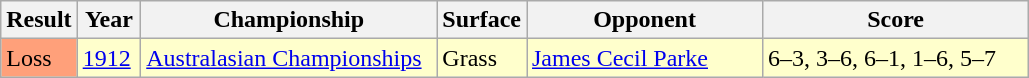<table class="sortable wikitable">
<tr>
<th style="width:40px">Result</th>
<th style="width:35px">Year</th>
<th style="width:190px">Championship</th>
<th style="width:50px">Surface</th>
<th style="width:150px">Opponent</th>
<th style="width:170px" class="unsortable">Score</th>
</tr>
<tr style="background:#ffc;">
<td style="background:#ffa07a;">Loss</td>
<td><a href='#'>1912</a></td>
<td><a href='#'>Australasian Championships</a></td>
<td>Grass</td>
<td> <a href='#'>James Cecil Parke</a></td>
<td>6–3, 3–6, 6–1, 1–6, 5–7</td>
</tr>
</table>
